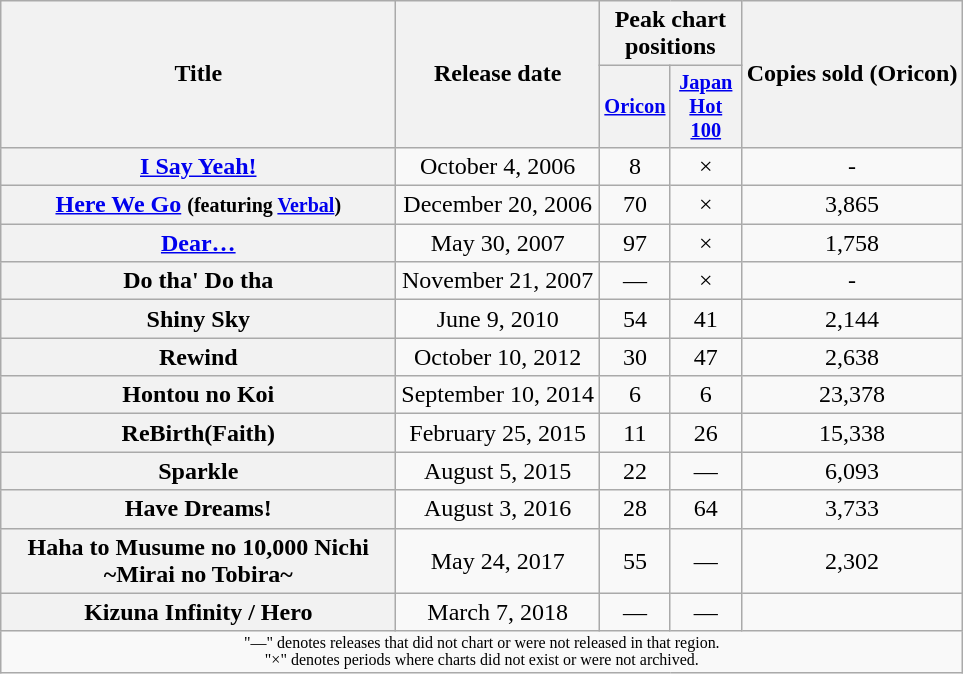<table class="wikitable plainrowheaders" style="text-align:center;">
<tr>
<th scope="col" rowspan="2" style="width:16em;">Title</th>
<th scope="col" rowspan="2">Release date</th>
<th scope="col" colspan="2">Peak chart positions</th>
<th scope="col" rowspan="2">Copies sold (Oricon)</th>
</tr>
<tr>
<th style="width:3em;font-size:85%"><a href='#'>Oricon</a></th>
<th style="width:3em;font-size:85%"><a href='#'>Japan Hot 100</a></th>
</tr>
<tr>
<th scope="row"><strong><a href='#'>I Say Yeah!</a></strong></th>
<td>October 4, 2006</td>
<td>8</td>
<td>×</td>
<td>-</td>
</tr>
<tr>
<th scope="row"><strong><a href='#'>Here We Go</a> </strong><small>(featuring <a href='#'>Verbal</a>)</small></th>
<td>December 20, 2006</td>
<td>70</td>
<td>×</td>
<td>3,865</td>
</tr>
<tr>
<th scope="row"><strong><a href='#'>Dear…</a></strong></th>
<td>May 30, 2007</td>
<td>97</td>
<td>×</td>
<td>1,758</td>
</tr>
<tr>
<th scope="row"><strong>Do tha' Do tha</strong></th>
<td>November 21, 2007</td>
<td>—</td>
<td>×</td>
<td>-</td>
</tr>
<tr>
<th scope="row"><strong>Shiny Sky</strong></th>
<td>June 9, 2010</td>
<td>54</td>
<td>41</td>
<td>2,144</td>
</tr>
<tr>
<th scope="row"><strong>Rewind</strong></th>
<td>October 10, 2012</td>
<td>30</td>
<td>47</td>
<td>2,638</td>
</tr>
<tr>
<th scope="row"><strong>Hontou no Koi</strong></th>
<td>September 10, 2014</td>
<td>6</td>
<td>6</td>
<td>23,378</td>
</tr>
<tr>
<th scope="row"><strong>ReBirth(Faith)</strong></th>
<td>February 25, 2015</td>
<td>11</td>
<td>26</td>
<td>15,338</td>
</tr>
<tr>
<th scope="row"><strong>Sparkle</strong></th>
<td>August 5, 2015</td>
<td>22</td>
<td>—</td>
<td>6,093</td>
</tr>
<tr>
<th scope="row"><strong>Have Dreams!</strong></th>
<td>August 3, 2016</td>
<td>28</td>
<td>64</td>
<td>3,733</td>
</tr>
<tr>
<th scope="row"><strong>Haha to Musume no 10,000 Nichi ~Mirai no Tobira~</strong></th>
<td>May 24, 2017</td>
<td>55</td>
<td>—</td>
<td>2,302</td>
</tr>
<tr>
<th scope="row"><strong>Kizuna Infinity / Hero</strong></th>
<td>March 7, 2018</td>
<td>—</td>
<td>—</td>
<td></td>
</tr>
<tr>
<td align="center" colspan="12" style="font-size:8pt">"—" denotes releases that did not chart or were not released in that region.<br>"×" denotes periods where charts did not exist or were not archived.</td>
</tr>
</table>
